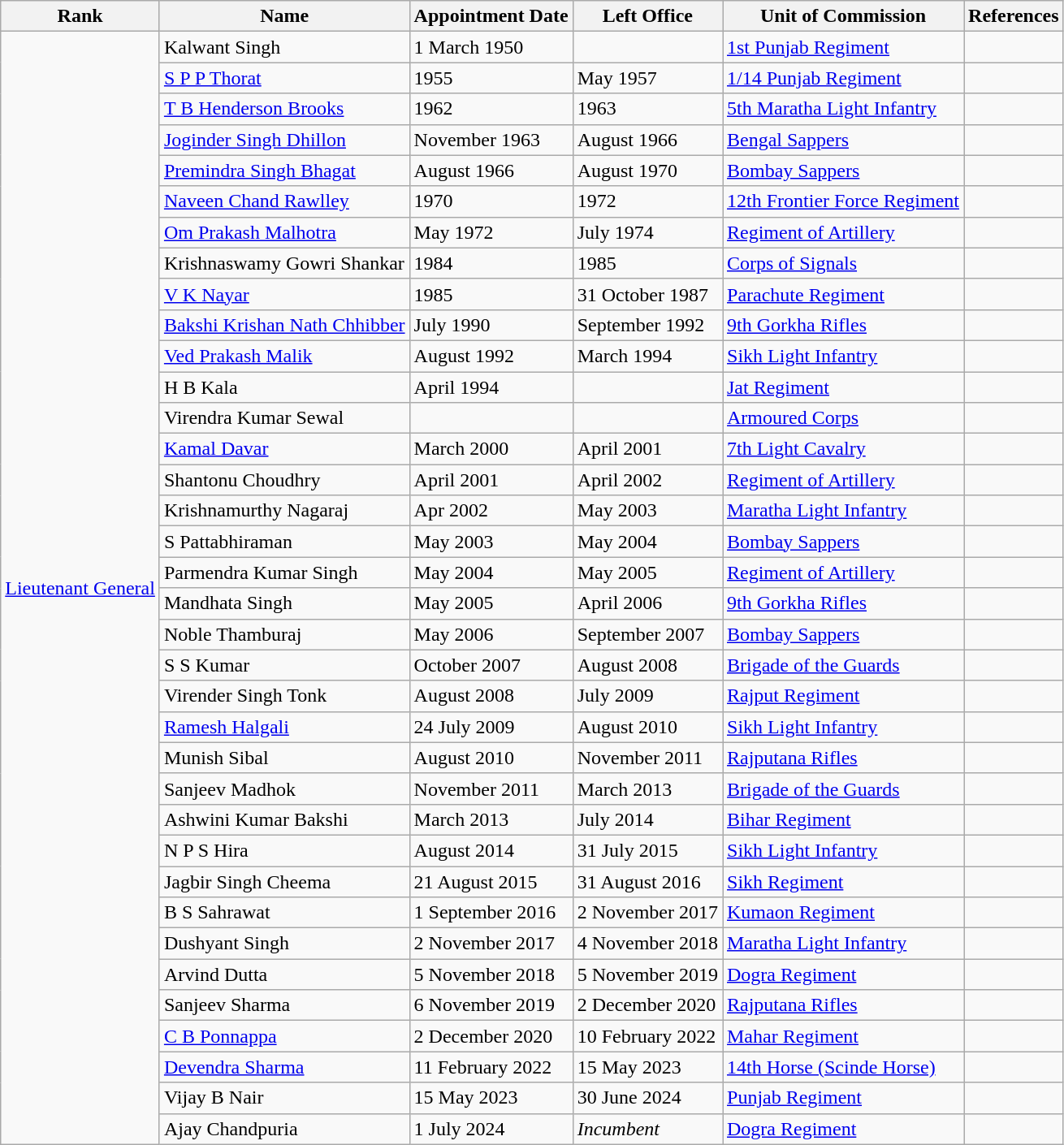<table class="wikitable">
<tr>
<th>Rank</th>
<th>Name</th>
<th>Appointment Date</th>
<th>Left Office</th>
<th>Unit of Commission</th>
<th>References</th>
</tr>
<tr>
<td rowspan="36"><a href='#'>Lieutenant General</a></td>
<td>Kalwant Singh</td>
<td>1 March 1950</td>
<td></td>
<td><a href='#'>1st Punjab Regiment</a></td>
<td></td>
</tr>
<tr>
<td><a href='#'>S P P Thorat</a></td>
<td>1955</td>
<td>May 1957</td>
<td><a href='#'>1/14 Punjab Regiment</a></td>
<td></td>
</tr>
<tr>
<td><a href='#'>T B Henderson Brooks</a></td>
<td>1962</td>
<td>1963</td>
<td><a href='#'>5th Maratha Light Infantry</a></td>
<td></td>
</tr>
<tr>
<td><a href='#'>Joginder Singh Dhillon</a></td>
<td>November 1963</td>
<td>August 1966</td>
<td><a href='#'>Bengal Sappers</a></td>
<td></td>
</tr>
<tr>
<td><a href='#'>Premindra Singh Bhagat</a></td>
<td>August 1966</td>
<td>August 1970</td>
<td><a href='#'>Bombay Sappers</a></td>
<td></td>
</tr>
<tr>
<td><a href='#'>Naveen Chand Rawlley</a></td>
<td>1970</td>
<td>1972</td>
<td><a href='#'>12th Frontier Force Regiment</a></td>
<td></td>
</tr>
<tr>
<td><a href='#'>Om Prakash Malhotra</a></td>
<td>May 1972</td>
<td>July 1974</td>
<td><a href='#'>Regiment of Artillery</a></td>
<td></td>
</tr>
<tr>
<td>Krishnaswamy Gowri Shankar</td>
<td>1984</td>
<td>1985</td>
<td><a href='#'>Corps of Signals</a></td>
<td></td>
</tr>
<tr>
<td><a href='#'>V K Nayar</a></td>
<td>1985</td>
<td>31 October 1987</td>
<td><a href='#'>Parachute Regiment</a></td>
<td></td>
</tr>
<tr>
<td><a href='#'>Bakshi Krishan Nath Chhibber</a></td>
<td>July 1990</td>
<td>September 1992</td>
<td><a href='#'>9th Gorkha Rifles</a></td>
<td></td>
</tr>
<tr>
<td><a href='#'>Ved Prakash Malik</a></td>
<td>August 1992</td>
<td>March 1994</td>
<td><a href='#'>Sikh Light Infantry</a></td>
<td></td>
</tr>
<tr>
<td>H B Kala</td>
<td>April 1994</td>
<td></td>
<td><a href='#'>Jat Regiment</a></td>
<td></td>
</tr>
<tr>
<td>Virendra Kumar Sewal</td>
<td></td>
<td></td>
<td><a href='#'>Armoured Corps</a></td>
<td></td>
</tr>
<tr>
<td><a href='#'>Kamal Davar</a></td>
<td>March 2000</td>
<td>April 2001</td>
<td><a href='#'>7th Light Cavalry</a></td>
<td></td>
</tr>
<tr>
<td>Shantonu Choudhry</td>
<td>April 2001</td>
<td>April 2002</td>
<td><a href='#'>Regiment of Artillery</a></td>
<td></td>
</tr>
<tr>
<td>Krishnamurthy Nagaraj</td>
<td>Apr 2002</td>
<td>May 2003</td>
<td><a href='#'>Maratha Light Infantry</a></td>
<td></td>
</tr>
<tr>
<td>S Pattabhiraman</td>
<td>May 2003</td>
<td>May 2004</td>
<td><a href='#'>Bombay Sappers</a></td>
<td></td>
</tr>
<tr>
<td>Parmendra Kumar Singh</td>
<td>May 2004</td>
<td>May 2005</td>
<td><a href='#'>Regiment of Artillery</a></td>
<td></td>
</tr>
<tr>
<td>Mandhata Singh</td>
<td>May 2005</td>
<td>April 2006</td>
<td><a href='#'>9th Gorkha Rifles</a></td>
<td></td>
</tr>
<tr>
<td>Noble Thamburaj</td>
<td>May 2006</td>
<td>September 2007</td>
<td><a href='#'>Bombay Sappers</a></td>
<td></td>
</tr>
<tr>
<td>S S Kumar</td>
<td>October 2007</td>
<td>August 2008</td>
<td><a href='#'>Brigade of the Guards</a></td>
<td></td>
</tr>
<tr>
<td>Virender Singh Tonk</td>
<td>August 2008</td>
<td>July 2009</td>
<td><a href='#'>Rajput Regiment</a></td>
<td></td>
</tr>
<tr>
<td><a href='#'>Ramesh Halgali</a></td>
<td>24 July 2009</td>
<td>August 2010</td>
<td><a href='#'>Sikh Light Infantry</a></td>
<td></td>
</tr>
<tr>
<td>Munish Sibal</td>
<td>August 2010</td>
<td>November 2011</td>
<td><a href='#'>Rajputana Rifles</a></td>
<td></td>
</tr>
<tr>
<td>Sanjeev Madhok</td>
<td>November 2011</td>
<td>March 2013</td>
<td><a href='#'>Brigade of the Guards</a></td>
<td></td>
</tr>
<tr>
<td>Ashwini Kumar Bakshi</td>
<td>March 2013</td>
<td>July 2014</td>
<td><a href='#'>Bihar Regiment</a></td>
<td></td>
</tr>
<tr>
<td>N P S Hira</td>
<td>August 2014</td>
<td>31 July 2015</td>
<td><a href='#'>Sikh Light Infantry</a></td>
<td></td>
</tr>
<tr>
<td>Jagbir Singh Cheema</td>
<td>21 August 2015</td>
<td>31 August 2016</td>
<td><a href='#'>Sikh Regiment</a></td>
<td></td>
</tr>
<tr>
<td>B S Sahrawat</td>
<td>1 September 2016</td>
<td>2 November 2017</td>
<td><a href='#'>Kumaon Regiment</a></td>
<td></td>
</tr>
<tr>
<td>Dushyant Singh</td>
<td>2 November 2017</td>
<td>4 November 2018</td>
<td><a href='#'>Maratha Light Infantry</a></td>
<td></td>
</tr>
<tr>
<td>Arvind Dutta</td>
<td>5 November 2018</td>
<td>5 November 2019</td>
<td><a href='#'>Dogra Regiment</a></td>
<td></td>
</tr>
<tr>
<td>Sanjeev Sharma</td>
<td>6 November 2019</td>
<td>2 December 2020</td>
<td><a href='#'>Rajputana Rifles</a></td>
<td></td>
</tr>
<tr>
<td><a href='#'>C B Ponnappa</a></td>
<td>2 December 2020</td>
<td>10 February 2022</td>
<td><a href='#'>Mahar Regiment</a></td>
<td></td>
</tr>
<tr>
<td><a href='#'>Devendra Sharma</a></td>
<td>11 February 2022</td>
<td>15 May 2023</td>
<td><a href='#'>14th Horse (Scinde Horse)</a></td>
<td></td>
</tr>
<tr>
<td>Vijay B Nair</td>
<td>15 May 2023</td>
<td>30 June 2024</td>
<td><a href='#'>Punjab Regiment</a></td>
<td></td>
</tr>
<tr>
<td>Ajay Chandpuria</td>
<td>1 July 2024</td>
<td><em>Incumbent</em></td>
<td><a href='#'>Dogra Regiment</a></td>
<td></td>
</tr>
</table>
